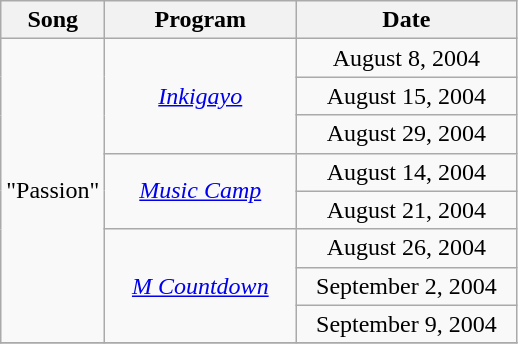<table class="wikitable" style="text-align:center">
<tr>
<th>Song</th>
<th width="120">Program</th>
<th width="140">Date</th>
</tr>
<tr>
<td rowspan="8">"Passion"</td>
<td rowspan="3"><em><a href='#'>Inkigayo</a></em></td>
<td>August 8, 2004</td>
</tr>
<tr>
<td>August 15, 2004</td>
</tr>
<tr>
<td>August 29, 2004</td>
</tr>
<tr>
<td rowspan="2"><em><a href='#'>Music Camp</a></em></td>
<td>August 14, 2004</td>
</tr>
<tr>
<td>August 21, 2004</td>
</tr>
<tr>
<td rowspan="3"><em><a href='#'>M Countdown</a></em></td>
<td>August 26, 2004</td>
</tr>
<tr>
<td>September 2, 2004</td>
</tr>
<tr>
<td>September 9, 2004</td>
</tr>
<tr>
</tr>
</table>
